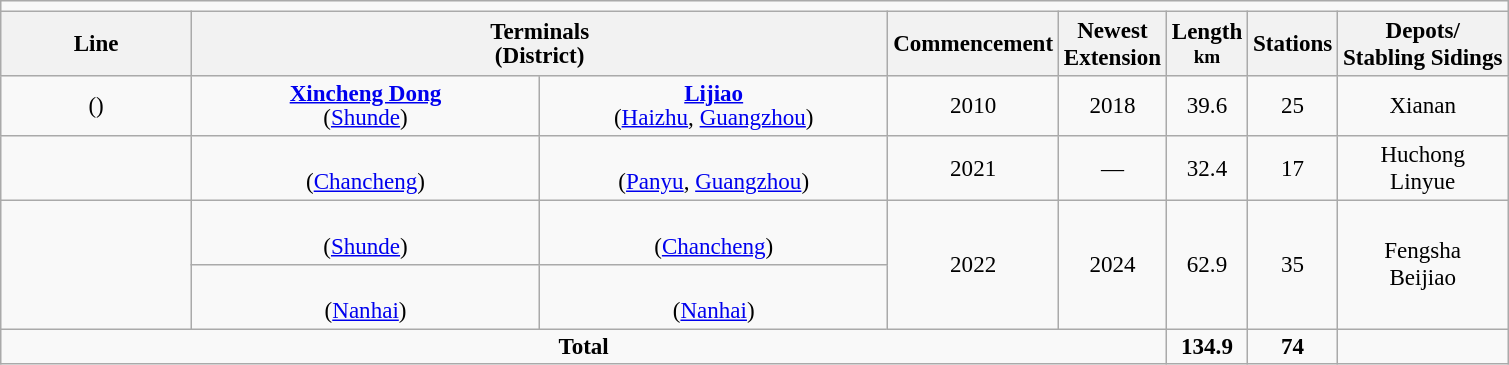<table class="wikitable" style="cell-padding:1.5; font-size:96%; text-align:center;">
<tr>
<td colspan="8"></td>
</tr>
<tr>
<th data-sort-type="text"style="width:120px;">Line</th>
<th class="unsortable" colspan="2" style="width:450px; line-height:1.05">Terminals<br>(District)</th>
<th>Commencement</th>
<th>Newest<br>Extension</th>
<th style="line-height:1.05">Length<br><small>km</small></th>
<th style="line-height:1.05">Stations</th>
<th>Depots/<br>Stabling Sidings</th>
</tr>
<tr>
<td style="text-align:center; line-height:1.05"> ()</td>
<td style="text-align:center; width:225px; line-height:1.05"><strong><a href='#'>Xincheng Dong</a></strong><br>(<a href='#'>Shunde</a>)</td>
<td style="text-align:center; width:225px; line-height:1.05"><strong><a href='#'>Lijiao</a></strong><br>(<a href='#'>Haizhu</a>, <a href='#'>Guangzhou</a>)</td>
<td style="text-align:center; line-height:1.05">2010</td>
<td style="text-align:center; line-height:1.05">2018</td>
<td style="text-align:center; line-height:1.05">39.6</td>
<td style="text-align:center; line-height:1.05">25</td>
<td style="text-align:center; line-height:1.05">Xianan</td>
</tr>
<tr>
<td></td>
<td><strong></strong><br>(<a href='#'>Chancheng</a>)</td>
<td><strong></strong><br>(<a href='#'>Panyu</a>, <a href='#'>Guangzhou</a>)</td>
<td>2021</td>
<td>—</td>
<td>32.4</td>
<td>17</td>
<td>Huchong<br>Linyue</td>
</tr>
<tr>
<td rowspan="2"></td>
<td><strong></strong><br>(<a href='#'>Shunde</a>)</td>
<td><strong></strong><br>(<a href='#'>Chancheng</a>)</td>
<td rowspan="2">2022</td>
<td rowspan="2">2024</td>
<td rowspan="2">62.9</td>
<td rowspan="2">35</td>
<td rowspan="2">Fengsha<br>Beijiao</td>
</tr>
<tr>
<td><strong></strong><br>(<a href='#'>Nanhai</a>)</td>
<td><strong></strong><br>(<a href='#'>Nanhai</a>)</td>
</tr>
<tr class="sortbottom">
<td colspan="5" style="text-align:center; line-height:1.05"><strong>Total</strong></td>
<td style="text-align:center; line-height:1.05"><strong>134.9</strong></td>
<td style="text-align:center; line-height:1.05"><strong>74</strong></td>
<td style="text-align:center; line-height:1.05"><br></td>
</tr>
</table>
